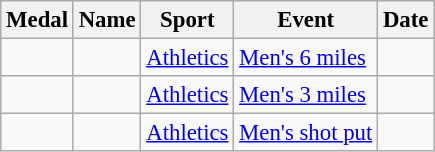<table class="wikitable sortable" style="font-size: 95%;">
<tr>
<th>Medal</th>
<th>Name</th>
<th>Sport</th>
<th>Event</th>
<th>Date</th>
</tr>
<tr>
<td></td>
<td></td>
<td><a href='#'>Athletics</a></td>
<td><a href='#'>Men's 6 miles</a></td>
<td></td>
</tr>
<tr>
<td></td>
<td></td>
<td><a href='#'>Athletics</a></td>
<td><a href='#'>Men's 3 miles</a></td>
<td></td>
</tr>
<tr>
<td></td>
<td></td>
<td><a href='#'>Athletics</a></td>
<td><a href='#'>Men's shot put</a></td>
<td></td>
</tr>
</table>
